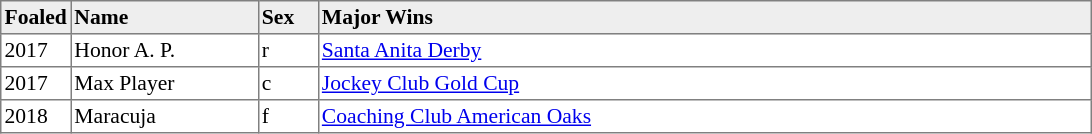<table border="1" cellpadding="2" style="border-collapse: collapse; font-size:90%">
<tr bgcolor="#eeeeee">
<td width="35px"><strong>Foaled</strong></td>
<td width="120px"><strong>Name</strong></td>
<td width="35px"><strong>Sex</strong></td>
<td width="510px"><strong>Major Wins</strong></td>
</tr>
<tr>
<td>2017</td>
<td>Honor A. P.</td>
<td>r</td>
<td><a href='#'>Santa Anita Derby</a></td>
</tr>
<tr>
<td>2017</td>
<td>Max Player</td>
<td>c</td>
<td><a href='#'>Jockey Club Gold Cup</a></td>
</tr>
<tr>
<td>2018</td>
<td>Maracuja</td>
<td>f</td>
<td><a href='#'>Coaching Club American Oaks</a></td>
</tr>
</table>
